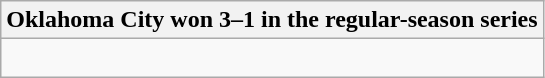<table class="wikitable collapsible collapsed">
<tr>
<th>Oklahoma City won 3–1 in the regular-season series</th>
</tr>
<tr>
<td><br>


</td>
</tr>
</table>
